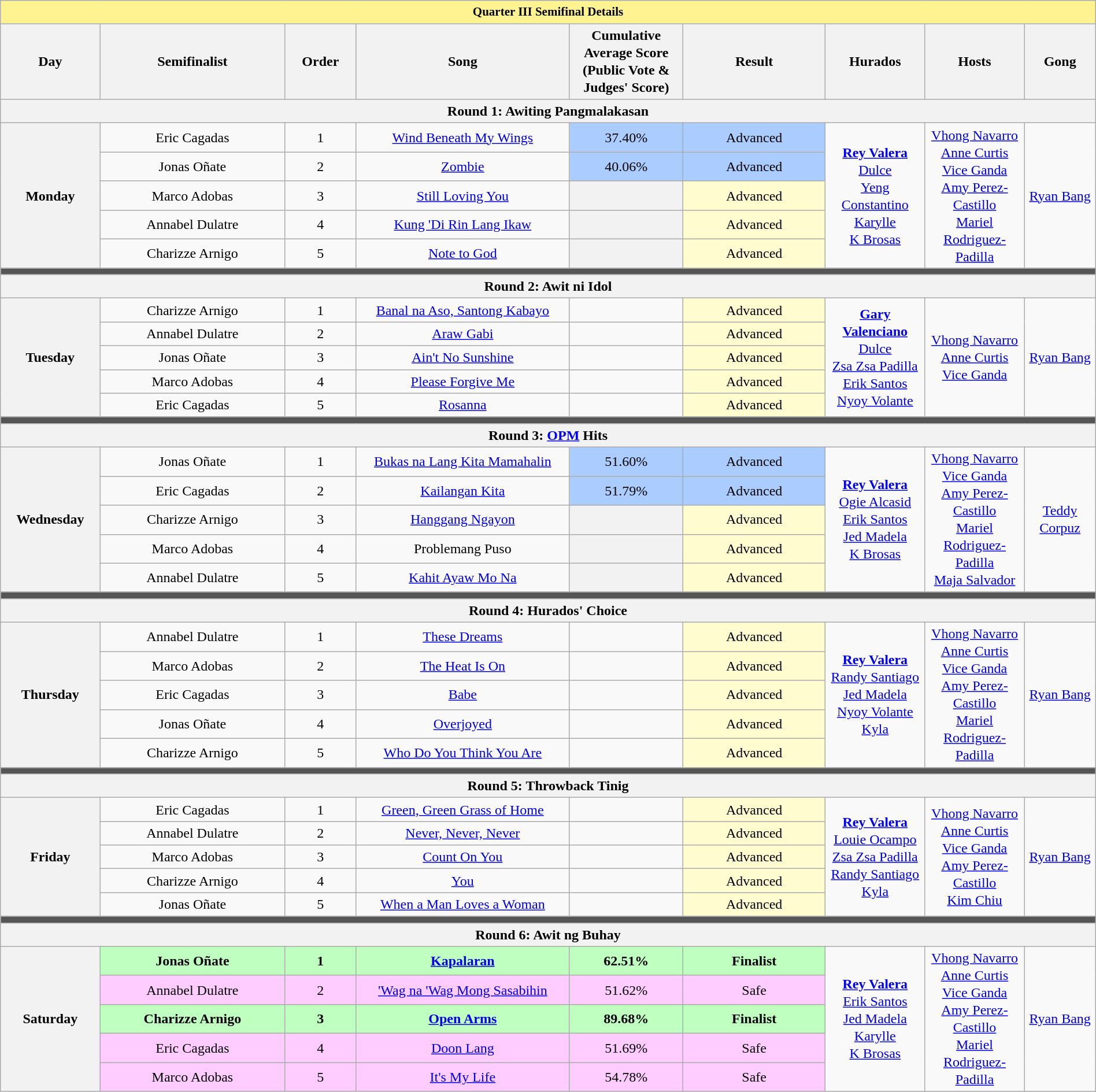<table class="wikitable mw-collapsible mw-collapsed style=" style="text-align:center;line-height:20px;width:100%" text-align:center">
<tr>
<th colspan="9" style="background-color:#fff291;font-size:14px">Quarter III Semifinal Details</th>
</tr>
<tr>
<th width="07%">Day</th>
<th width="13%">Semifinalist</th>
<th width="05%">Order</th>
<th width="15%">Song</th>
<th width="08%">Cumulative Average Score (Public Vote & Judges' Score)</th>
<th width="10%">Result</th>
<th width="07%">Hurados</th>
<th width="07%">Hosts</th>
<th width="05%">Gong</th>
</tr>
<tr>
<th colspan="9">Round 1: Awiting Pangmalakasan <br> <small></small></th>
</tr>
<tr>
<th rowspan="5">Monday<br><small></small></th>
<td>Eric Cagadas</td>
<td>1</td>
<td><a href='#'>Wind Beneath My Wings</a></td>
<td style="background-color:#aaccff;">37.40%</td>
<td style="background-color:#aaccff;">Advanced</td>
<td rowspan="5"><strong><a href='#'>Rey Valera</a></strong><br><a href='#'>Dulce</a><br><a href='#'>Yeng Constantino</a><br><a href='#'>Karylle</a><br><a href='#'>K Brosas</a></td>
<td rowspan="5"><a href='#'>Vhong Navarro</a><br><a href='#'>Anne Curtis</a><br><a href='#'>Vice Ganda</a><br><a href='#'>Amy Perez-Castillo</a><br><a href='#'>Mariel Rodriguez-Padilla</a></td>
<td rowspan="5"><a href='#'>Ryan Bang</a></td>
</tr>
<tr>
<td>Jonas Oñate</td>
<td>2</td>
<td><a href='#'>Zombie</a></td>
<td style="background-color:#aaccff;">40.06%</td>
<td style="background-color:#aaccff;">Advanced</td>
</tr>
<tr>
<td>Marco Adobas</td>
<td>3</td>
<td><a href='#'>Still Loving You</a></td>
<th><small></small></th>
<td style="background-color:#fffdd0;">Advanced</td>
</tr>
<tr>
<td>Annabel Dulatre</td>
<td>4</td>
<td><a href='#'>Kung 'Di Rin Lang Ikaw</a></td>
<th><small></small></th>
<td style="background-color:#fffdd0;">Advanced</td>
</tr>
<tr>
<td>Charizze Arnigo</td>
<td>5</td>
<td><a href='#'>Note to God</a></td>
<th><small></small></th>
<td style="background-color:#fffdd0;">Advanced</td>
</tr>
<tr>
<th colspan="9" style="background:#555;"></th>
</tr>
<tr>
<th colspan="9">Round 2: Awit ni Idol <br> <small></small></th>
</tr>
<tr>
<th rowspan="5">Tuesday<br><small></small></th>
<td>Charizze Arnigo</td>
<td>1</td>
<td><a href='#'>Banal na Aso, Santong Kabayo</a></td>
<td></td>
<td style="background-color:#fffdd0;">Advanced</td>
<td rowspan="5"><strong><a href='#'>Gary Valenciano</a></strong><br><a href='#'>Dulce</a><br><a href='#'>Zsa Zsa Padilla</a><br><a href='#'>Erik Santos</a><br><a href='#'>Nyoy Volante</a></td>
<td rowspan="5"><a href='#'>Vhong Navarro</a><br><a href='#'>Anne Curtis</a><br><a href='#'>Vice Ganda</a></td>
<td rowspan="5"><a href='#'>Ryan Bang</a></td>
</tr>
<tr>
<td>Annabel Dulatre</td>
<td>2</td>
<td><a href='#'>Araw Gabi</a></td>
<td></td>
<td style="background-color:#fffdd0;">Advanced</td>
</tr>
<tr>
<td>Jonas Oñate</td>
<td>3</td>
<td><a href='#'>Ain't No Sunshine</a></td>
<td></td>
<td style="background-color:#fffdd0;">Advanced</td>
</tr>
<tr>
<td>Marco Adobas</td>
<td>4</td>
<td><a href='#'>Please Forgive Me</a></td>
<td></td>
<td style="background-color:#fffdd0;">Advanced</td>
</tr>
<tr>
<td>Eric Cagadas</td>
<td>5</td>
<td><a href='#'>Rosanna</a></td>
<td></td>
<td style="background-color:#fffdd0;">Advanced</td>
</tr>
<tr>
<th colspan="9" style="background:#555;"></th>
</tr>
<tr>
<th colspan="9">Round 3: <a href='#'>OPM</a> Hits</th>
</tr>
<tr>
<th rowspan="5">Wednesday<br><small></small></th>
<td>Jonas Oñate</td>
<td>1</td>
<td><a href='#'>Bukas na Lang Kita Mamahalin</a></td>
<td style="background-color:#aaccff;">51.60%</td>
<td style="background-color:#aaccff;">Advanced</td>
<td rowspan="5"><strong><a href='#'>Rey Valera</a></strong><br><a href='#'>Ogie Alcasid</a><br><a href='#'>Erik Santos</a><br><a href='#'>Jed Madela</a><br><a href='#'>K Brosas</a></td>
<td rowspan="5"><a href='#'>Vhong Navarro</a><br><a href='#'>Vice Ganda</a><br><a href='#'>Amy Perez-Castillo</a><br><a href='#'>Mariel Rodriguez-Padilla</a><br><a href='#'>Maja Salvador</a></td>
<td rowspan="5"><a href='#'>Teddy Corpuz</a></td>
</tr>
<tr>
<td>Eric Cagadas</td>
<td>2</td>
<td><a href='#'>Kailangan Kita</a></td>
<td style="background-color:#aaccff;">51.79%</td>
<td style="background-color:#aaccff;">Advanced</td>
</tr>
<tr>
<td>Charizze Arnigo</td>
<td>3</td>
<td><a href='#'>Hanggang Ngayon</a></td>
<th><small></small></th>
<td style="background-color:#fffdd0;">Advanced</td>
</tr>
<tr>
<td>Marco Adobas</td>
<td>4</td>
<td>Problemang Puso</td>
<th><small></small></th>
<td style="background-color:#fffdd0;">Advanced</td>
</tr>
<tr>
<td>Annabel Dulatre</td>
<td>5</td>
<td><a href='#'>Kahit Ayaw Mo Na</a></td>
<th><small></small></th>
<td style="background-color:#fffdd0;">Advanced</td>
</tr>
<tr>
<th colspan="9" style="background:#555;"></th>
</tr>
<tr>
<th colspan="9">Round 4: Hurados' Choice <br> <small>  </small></th>
</tr>
<tr>
<th rowspan="5">Thursday<br><small></small></th>
<td>Annabel Dulatre</td>
<td>1</td>
<td><a href='#'>These Dreams</a></td>
<td></td>
<td style="background-color:#fffdd0;">Advanced</td>
<td rowspan="5"><strong><a href='#'>Rey Valera</a></strong><br><a href='#'>Randy Santiago</a><br><a href='#'>Jed Madela</a><br><a href='#'>Nyoy Volante</a><br><a href='#'>Kyla</a></td>
<td rowspan="5"><a href='#'>Vhong Navarro</a><br><a href='#'>Anne Curtis</a><br><a href='#'>Vice Ganda</a><br><a href='#'>Amy Perez-Castillo</a><br><a href='#'>Mariel Rodriguez-Padilla</a></td>
<td rowspan="5"><a href='#'>Ryan Bang</a></td>
</tr>
<tr>
<td>Marco Adobas</td>
<td>2</td>
<td><a href='#'>The Heat Is On</a></td>
<td></td>
<td style="background-color:#fffdd0;">Advanced</td>
</tr>
<tr>
<td>Eric Cagadas</td>
<td>3</td>
<td><a href='#'>Babe</a></td>
<td></td>
<td style="background-color:#fffdd0;">Advanced</td>
</tr>
<tr>
<td>Jonas Oñate</td>
<td>4</td>
<td><a href='#'>Overjoyed</a></td>
<td></td>
<td style="background-color:#fffdd0;">Advanced</td>
</tr>
<tr>
<td>Charizze Arnigo</td>
<td>5</td>
<td><a href='#'>Who Do You Think You Are</a></td>
<td></td>
<td style="background-color:#fffdd0;">Advanced</td>
</tr>
<tr>
<th colspan="9" style="background:#555;"></th>
</tr>
<tr>
<th colspan="9">Round 5: Throwback Tinig <br> <small>  </small></th>
</tr>
<tr>
<th rowspan="5">Friday<br><small></small></th>
<td>Eric Cagadas</td>
<td>1</td>
<td><a href='#'>Green, Green Grass of Home</a></td>
<td></td>
<td style="background-color:#fffdd0;">Advanced</td>
<td rowspan="5"><strong><a href='#'>Rey Valera</a></strong><br><a href='#'>Louie Ocampo</a><br><a href='#'>Zsa Zsa Padilla</a><br><a href='#'>Randy Santiago</a><br><a href='#'>Kyla</a></td>
<td rowspan="5"><a href='#'>Vhong Navarro</a><br><a href='#'>Anne Curtis</a><br><a href='#'>Vice Ganda</a><br><a href='#'>Amy Perez-Castillo</a><br><a href='#'>Kim Chiu</a></td>
<td rowspan="5"><a href='#'>Ryan Bang</a></td>
</tr>
<tr>
<td>Annabel Dulatre</td>
<td>2</td>
<td><a href='#'>Never, Never, Never</a></td>
<td></td>
<td style="background-color:#fffdd0;">Advanced</td>
</tr>
<tr>
<td>Marco Adobas</td>
<td>3</td>
<td><a href='#'>Count On You</a></td>
<td></td>
<td style="background-color:#fffdd0;">Advanced</td>
</tr>
<tr>
<td>Charizze Arnigo</td>
<td>4</td>
<td><a href='#'>You</a></td>
<td></td>
<td style="background-color:#fffdd0;">Advanced</td>
</tr>
<tr>
<td>Jonas Oñate</td>
<td>5</td>
<td><a href='#'>When a Man Loves a Woman</a></td>
<td></td>
<td style="background-color:#fffdd0;">Advanced</td>
</tr>
<tr>
<th colspan="9" style="background:#555;"></th>
</tr>
<tr>
<th colspan="9">Round 6: Awit ng Buhay <br> <small> </small></th>
</tr>
<tr>
<th rowspan="5">Saturday <br> <small></small></th>
<td style="background-color:#BFFFC0;"><strong>Jonas Oñate</strong></td>
<td style="background-color:#BFFFC0;"><strong>1</strong></td>
<td style="background-color:#BFFFC0;"><strong><a href='#'>Kapalaran</a></strong></td>
<td style="background-color:#BFFFC0;"><strong>62.51%</strong></td>
<td style="background-color:#BFFFC0;"><strong>Finalist</strong></td>
<td rowspan="5"><strong><a href='#'>Rey Valera</a></strong><br><a href='#'>Erik Santos</a><br><a href='#'>Jed Madela</a><br><a href='#'>Karylle</a><br><a href='#'>K Brosas</a></td>
<td rowspan="5"><a href='#'>Vhong Navarro</a><br><a href='#'>Anne Curtis</a><br><a href='#'>Vice Ganda</a><br><a href='#'>Amy Perez-Castillo</a><br><a href='#'>Mariel Rodriguez-Padilla</a></td>
<td rowspan="5"><a href='#'>Ryan Bang</a></td>
</tr>
<tr>
<td style="background-color:#ffccff;">Annabel Dulatre</td>
<td style="background-color:#ffccff;">2</td>
<td style="background-color:#ffccff;"><a href='#'>'Wag na 'Wag Mong Sasabihin</a></td>
<td style="background-color:#ffccff;">51.62%</td>
<td style="background-color:#ffccff;">Safe</td>
</tr>
<tr>
<td style="background-color:#BFFFC0;"><strong>Charizze Arnigo</strong></td>
<td style="background-color:#BFFFC0;"><strong>3</strong></td>
<td style="background-color:#BFFFC0;"><strong><a href='#'>Open Arms</a></strong></td>
<td style="background-color:#BFFFC0;"><strong>89.68%</strong></td>
<td style="background-color:#BFFFC0;"><strong>Finalist</strong></td>
</tr>
<tr>
<td style="background-color:#ffccff;">Eric Cagadas</td>
<td style="background-color:#ffccff;">4</td>
<td style="background-color:#ffccff;"><a href='#'>Doon Lang</a></td>
<td style="background-color:#ffccff;">51.69%</td>
<td style="background-color:#ffccff;">Safe</td>
</tr>
<tr>
<td style="background-color:#ffccff;">Marco Adobas</td>
<td style="background-color:#ffccff;">5</td>
<td style="background-color:#ffccff;"><a href='#'>It's My Life</a></td>
<td style="background-color:#ffccff;">54.78%</td>
<td style="background-color:#ffccff;">Safe</td>
</tr>
</table>
